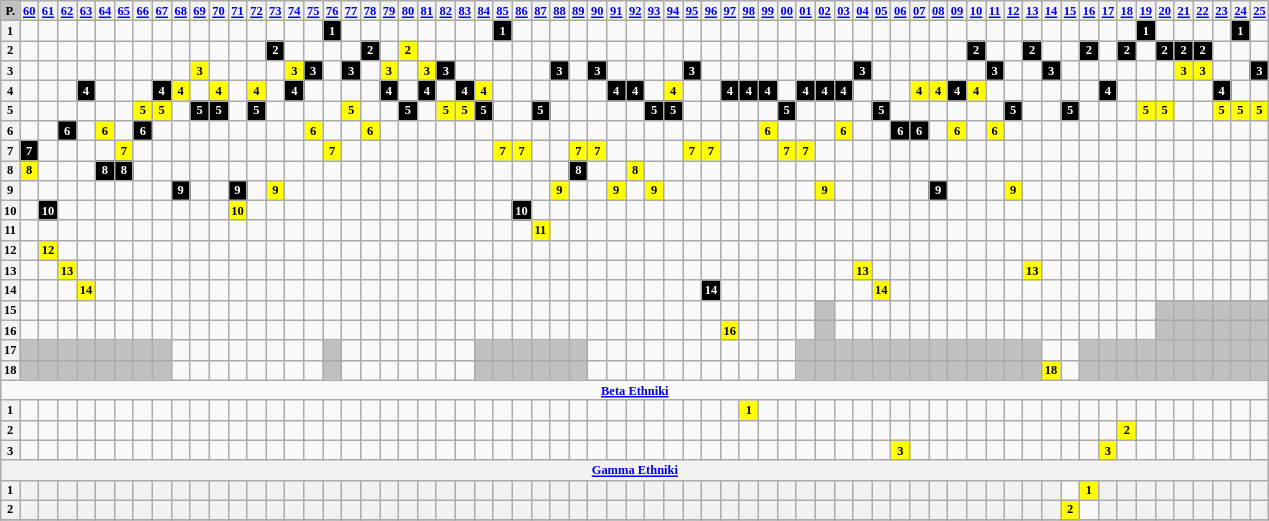<table class="wikitable" style="text-align: center; font-size:52%">
<tr>
<th style="background:#c0c0c0">P.</th>
<th><strong><a href='#'>60</a></strong></th>
<th><strong><a href='#'>61</a></strong></th>
<th><strong><a href='#'>62</a></strong></th>
<th><strong><a href='#'>63</a></strong></th>
<th><strong><a href='#'>64</a></strong></th>
<th><strong><a href='#'>65</a></strong></th>
<th><strong><a href='#'>66</a></strong></th>
<th><strong><a href='#'>67</a></strong></th>
<th><strong><a href='#'>68</a></strong></th>
<th><strong><a href='#'>69</a></strong></th>
<th><strong><a href='#'>70</a></strong></th>
<th><strong><a href='#'>71</a></strong></th>
<th><strong><a href='#'>72</a></strong></th>
<th><strong><a href='#'>73</a></strong></th>
<th><strong><a href='#'>74</a></strong></th>
<th><strong><a href='#'>75</a></strong></th>
<th><strong><a href='#'>76</a></strong></th>
<th><strong><a href='#'>77</a></strong></th>
<th><strong><a href='#'>78</a></strong></th>
<th><strong><a href='#'>79</a></strong></th>
<th><strong><a href='#'>80</a></strong></th>
<th><strong><a href='#'>81</a></strong></th>
<th><strong><a href='#'>82</a></strong></th>
<th><strong><a href='#'>83</a></strong></th>
<th><strong><a href='#'>84</a></strong></th>
<th><strong><a href='#'>85</a></strong></th>
<th><strong><a href='#'>86</a></strong></th>
<th><strong><a href='#'>87</a></strong></th>
<th><strong><a href='#'>88</a></strong></th>
<th><strong><a href='#'>89</a></strong></th>
<th><strong><a href='#'>90</a></strong></th>
<th><strong><a href='#'>91</a></strong></th>
<th><strong><a href='#'>92</a></strong></th>
<th><strong><a href='#'>93</a></strong></th>
<th><strong><a href='#'>94</a></strong></th>
<th><strong><a href='#'>95</a></strong></th>
<th><strong><a href='#'>96</a></strong></th>
<th><strong><a href='#'>97</a></strong></th>
<th><strong><a href='#'>98</a></strong></th>
<th><strong><a href='#'>99</a></strong></th>
<th><strong><a href='#'>00</a></strong></th>
<th><strong><a href='#'>01</a></strong></th>
<th><strong><a href='#'>02</a></strong></th>
<th><strong><a href='#'>03</a></strong></th>
<th><strong><a href='#'>04</a></strong></th>
<th><strong><a href='#'>05</a></strong></th>
<th><strong><a href='#'>06</a></strong></th>
<th><strong><a href='#'>07</a></strong></th>
<th><strong><a href='#'>08</a></strong></th>
<th><strong><a href='#'>09</a></strong></th>
<th><strong><a href='#'>10</a></strong></th>
<th><strong><a href='#'>11</a></strong></th>
<th><strong><a href='#'>12</a></strong></th>
<th><strong><a href='#'>13</a></strong></th>
<th><strong><a href='#'>14</a></strong></th>
<th><strong><a href='#'>15</a></strong></th>
<th><strong><a href='#'>16</a></strong></th>
<th><strong><a href='#'>17</a></strong></th>
<th><strong><a href='#'>18</a></strong></th>
<th><strong><a href='#'>19</a></strong></th>
<th><strong><a href='#'>20</a></strong></th>
<th><strong><a href='#'>21</a></strong></th>
<th><strong><a href='#'>22</a></strong></th>
<th><strong><a href='#'>23</a></strong></th>
<th><strong><a href='#'>24</a></strong></th>
<th><strong><a href='#'>25</a></strong></th>
</tr>
<tr>
<th>1</th>
<td></td>
<td></td>
<td></td>
<td></td>
<td></td>
<td></td>
<td></td>
<td></td>
<td></td>
<td></td>
<td></td>
<td></td>
<td></td>
<td></td>
<td></td>
<td></td>
<td style="background-color:black;color:white;"><strong>1</strong></td>
<td></td>
<td></td>
<td></td>
<td></td>
<td></td>
<td></td>
<td></td>
<td></td>
<td style="background-color:black;color:white;"><strong>1</strong></td>
<td></td>
<td></td>
<td></td>
<td></td>
<td></td>
<td></td>
<td></td>
<td></td>
<td></td>
<td></td>
<td></td>
<td></td>
<td></td>
<td></td>
<td></td>
<td></td>
<td></td>
<td></td>
<td></td>
<td></td>
<td></td>
<td></td>
<td></td>
<td></td>
<td></td>
<td></td>
<td></td>
<td></td>
<td></td>
<td></td>
<td></td>
<td></td>
<td></td>
<td style="background-color:black;color:white;"><strong>1</strong></td>
<td></td>
<td></td>
<td></td>
<td></td>
<td style="background-color:black;color:white;"><strong>1</strong></td>
<td></td>
</tr>
<tr>
<th>2</th>
<td></td>
<td></td>
<td></td>
<td></td>
<td></td>
<td></td>
<td></td>
<td></td>
<td></td>
<td></td>
<td></td>
<td></td>
<td></td>
<td style="background-color:black;color:white;"><strong>2</strong></td>
<td></td>
<td></td>
<td></td>
<td></td>
<td style="background-color:black;color:white;"><strong>2</strong></td>
<td></td>
<td bgcolor=#FFFF00><strong>2</strong></td>
<td></td>
<td></td>
<td></td>
<td></td>
<td></td>
<td></td>
<td></td>
<td></td>
<td></td>
<td></td>
<td></td>
<td></td>
<td></td>
<td></td>
<td></td>
<td></td>
<td></td>
<td></td>
<td></td>
<td></td>
<td></td>
<td></td>
<td></td>
<td></td>
<td></td>
<td></td>
<td></td>
<td></td>
<td></td>
<td style="background-color:black;color:white;"><strong>2</strong></td>
<td></td>
<td></td>
<td style="background-color:black;color:white;"><strong>2</strong></td>
<td></td>
<td></td>
<td style="background-color:black;color:white;"><strong>2</strong></td>
<td></td>
<td style="background-color:black;color:white;"><strong>2</strong></td>
<td></td>
<td style="background-color:black;color:white;"><strong>2</strong></td>
<td style="background-color:black;color:white;"><strong>2</strong></td>
<td style="background-color:black;color:white;"><strong>2</strong></td>
<td></td>
<td></td>
<td></td>
</tr>
<tr>
<th>3</th>
<td></td>
<td></td>
<td></td>
<td></td>
<td></td>
<td></td>
<td></td>
<td></td>
<td></td>
<td bgcolor=#FFFF00><strong>3</strong></td>
<td></td>
<td></td>
<td></td>
<td></td>
<td bgcolor=#FFFF00><strong>3</strong></td>
<td style="background-color:black;color:white;"><strong>3</strong></td>
<td></td>
<td style="background-color:black;color:white;"><strong>3</strong></td>
<td></td>
<td bgcolor=#FFFF00><strong>3</strong></td>
<td></td>
<td bgcolor=#FFFF00><strong>3</strong></td>
<td style="background-color:black;color:white;"><strong>3</strong></td>
<td></td>
<td></td>
<td></td>
<td></td>
<td></td>
<td style="background-color:black;color:white;"><strong>3</strong></td>
<td></td>
<td style="background-color:black;color:white;"><strong>3</strong></td>
<td></td>
<td></td>
<td></td>
<td></td>
<td style="background-color:black;color:white;"><strong>3</strong></td>
<td></td>
<td></td>
<td></td>
<td></td>
<td></td>
<td></td>
<td></td>
<td></td>
<td style="background-color:black;color:white;"><strong>3</strong></td>
<td></td>
<td></td>
<td></td>
<td></td>
<td></td>
<td></td>
<td style="background-color:black;color:white;"><strong>3</strong></td>
<td></td>
<td></td>
<td style="background-color:black;color:white;"><strong>3</strong></td>
<td></td>
<td></td>
<td></td>
<td></td>
<td></td>
<td></td>
<td bgcolor=#FFFF00><strong>3</strong></td>
<td bgcolor=#FFFF00><strong>3</strong></td>
<td></td>
<td></td>
<td style="background-color:black;color:white;"><strong>3</strong></td>
</tr>
<tr>
<th>4</th>
<td></td>
<td></td>
<td></td>
<td style="background-color:black;color:white;"><strong>4</strong></td>
<td></td>
<td></td>
<td></td>
<td style="background-color:black;color:white;"><strong>4</strong></td>
<td bgcolor=#FFFF00><strong>4</strong></td>
<td></td>
<td bgcolor=#FFFF00><strong>4</strong></td>
<td></td>
<td bgcolor=#FFFF00><strong>4</strong></td>
<td></td>
<td style="background-color:black;color:white;"><strong>4</strong></td>
<td></td>
<td></td>
<td></td>
<td></td>
<td style="background-color:black;color:white;"><strong>4</strong></td>
<td></td>
<td style="background-color:black;color:white;"><strong>4</strong></td>
<td></td>
<td style="background-color:black;color:white;"><strong>4</strong></td>
<td bgcolor=#FFFF00><strong>4</strong></td>
<td></td>
<td></td>
<td></td>
<td></td>
<td></td>
<td></td>
<td style="background-color:black;color:white;"><strong>4</strong></td>
<td style="background-color:black;color:white;"><strong>4</strong></td>
<td></td>
<td bgcolor=#FFFF00><strong>4</strong></td>
<td></td>
<td></td>
<td style="background-color:black;color:white;"><strong>4</strong></td>
<td style="background-color:black;color:white;"><strong>4</strong></td>
<td style="background-color:black;color:white;"><strong>4</strong></td>
<td></td>
<td style="background-color:black;color:white;"><strong>4</strong></td>
<td style="background-color:black;color:white;"><strong>4</strong></td>
<td style="background-color:black;color:white;"><strong>4</strong></td>
<td></td>
<td></td>
<td></td>
<td bgcolor=#FFFF00><strong>4</strong></td>
<td bgcolor=#FFFF00><strong>4</strong></td>
<td style="background-color:black;color:white;"><strong>4</strong></td>
<td bgcolor=#FFFF00><strong>4</strong></td>
<td></td>
<td></td>
<td></td>
<td></td>
<td></td>
<td></td>
<td style="background-color:black;color:white;"><strong>4</strong></td>
<td></td>
<td></td>
<td></td>
<td></td>
<td></td>
<td style="background-color:black;color:white;"><strong>4</strong></td>
<td></td>
<td></td>
</tr>
<tr>
<th>5</th>
<td></td>
<td></td>
<td></td>
<td></td>
<td></td>
<td></td>
<td bgcolor=#FFFF00><strong>5</strong></td>
<td bgcolor=#FFFF00><strong>5</strong></td>
<td></td>
<td style="background-color:black;color:white;"><strong>5</strong></td>
<td style="background-color:black;color:white;"><strong>5</strong></td>
<td></td>
<td style="background-color:black;color:white;"><strong>5</strong></td>
<td></td>
<td></td>
<td></td>
<td></td>
<td bgcolor=#FFFF00><strong>5</strong></td>
<td></td>
<td></td>
<td style="background-color:black;color:white;"><strong>5</strong></td>
<td></td>
<td bgcolor=#FFFF00><strong>5</strong></td>
<td bgcolor=#FFFF00><strong>5</strong></td>
<td style="background-color:black;color:white;"><strong>5</strong></td>
<td></td>
<td></td>
<td style="background-color:black;color:white;"><strong>5</strong></td>
<td></td>
<td></td>
<td></td>
<td></td>
<td></td>
<td style="background-color:black;color:white;"><strong>5</strong></td>
<td style="background-color:black;color:white;"><strong>5</strong></td>
<td></td>
<td></td>
<td></td>
<td></td>
<td></td>
<td style="background-color:black;color:white;"><strong>5</strong></td>
<td></td>
<td></td>
<td></td>
<td></td>
<td style="background-color:black;color:white;"><strong>5</strong></td>
<td></td>
<td></td>
<td></td>
<td></td>
<td></td>
<td></td>
<td style="background-color:black;color:white;"><strong>5</strong></td>
<td></td>
<td></td>
<td style="background-color:black;color:white;"><strong>5</strong></td>
<td></td>
<td></td>
<td></td>
<td bgcolor=#FFFF00><strong>5</strong></td>
<td bgcolor=#FFFF00><strong>5</strong></td>
<td></td>
<td></td>
<td bgcolor=#FFFF00><strong>5</strong></td>
<td bgcolor=#FFFF00><strong>5</strong></td>
<td bgcolor=#FFFF00><strong>5</strong></td>
</tr>
<tr>
<th>6</th>
<td></td>
<td></td>
<td style="background-color:black;color:white;"><strong>6</strong></td>
<td></td>
<td bgcolor=#FFFF00><strong>6</strong></td>
<td></td>
<td style="background-color:black;color:white;"><strong>6</strong></td>
<td></td>
<td></td>
<td></td>
<td></td>
<td></td>
<td></td>
<td></td>
<td></td>
<td bgcolor=#FFFF00><strong>6</strong></td>
<td></td>
<td></td>
<td bgcolor=#FFFF00><strong>6</strong></td>
<td></td>
<td></td>
<td></td>
<td></td>
<td></td>
<td></td>
<td></td>
<td></td>
<td></td>
<td></td>
<td></td>
<td></td>
<td></td>
<td></td>
<td></td>
<td></td>
<td></td>
<td></td>
<td></td>
<td></td>
<td bgcolor=#FFFF00><strong>6</strong></td>
<td></td>
<td></td>
<td></td>
<td bgcolor=#FFFF00><strong>6</strong></td>
<td></td>
<td></td>
<td style="background-color:black;color:white;"><strong>6</strong></td>
<td style="background-color:black;color:white;"><strong>6</strong></td>
<td></td>
<td bgcolor=#FFFF00><strong>6</strong></td>
<td></td>
<td bgcolor=#FFFF00><strong>6</strong></td>
<td></td>
<td></td>
<td></td>
<td></td>
<td></td>
<td></td>
<td></td>
<td></td>
<td></td>
<td></td>
<td></td>
<td></td>
<td></td>
<td></td>
</tr>
<tr>
<th>7</th>
<td style="background-color:black;color:white;"><strong>7</strong></td>
<td></td>
<td></td>
<td></td>
<td></td>
<td bgcolor=#FFFF00><strong>7</strong></td>
<td></td>
<td></td>
<td></td>
<td></td>
<td></td>
<td></td>
<td></td>
<td></td>
<td></td>
<td></td>
<td bgcolor=#FFFF00><strong>7</strong></td>
<td></td>
<td></td>
<td></td>
<td></td>
<td></td>
<td></td>
<td></td>
<td></td>
<td bgcolor=#FFFF00><strong>7</strong></td>
<td bgcolor=#FFFF00><strong>7</strong></td>
<td></td>
<td></td>
<td bgcolor=#FFFF00><strong>7</strong></td>
<td bgcolor=#FFFF00><strong>7</strong></td>
<td></td>
<td></td>
<td></td>
<td></td>
<td bgcolor=#FFFF00><strong>7</strong></td>
<td bgcolor=#FFFF00><strong>7</strong></td>
<td></td>
<td></td>
<td></td>
<td bgcolor=#FFFF00><strong>7</strong></td>
<td bgcolor=#FFFF00><strong>7</strong></td>
<td></td>
<td></td>
<td></td>
<td></td>
<td></td>
<td></td>
<td></td>
<td></td>
<td></td>
<td></td>
<td></td>
<td></td>
<td></td>
<td></td>
<td></td>
<td></td>
<td></td>
<td></td>
<td></td>
<td></td>
<td></td>
<td></td>
<td></td>
<td></td>
</tr>
<tr>
<th>8</th>
<td bgcolor=#FFFF00><strong>8</strong></td>
<td></td>
<td></td>
<td></td>
<td style="background-color:black;color:white;"><strong>8</strong></td>
<td style="background-color:black;color:white;"><strong>8</strong></td>
<td></td>
<td></td>
<td></td>
<td></td>
<td></td>
<td></td>
<td></td>
<td></td>
<td></td>
<td></td>
<td></td>
<td></td>
<td></td>
<td></td>
<td></td>
<td></td>
<td></td>
<td></td>
<td></td>
<td></td>
<td></td>
<td></td>
<td></td>
<td style="background-color:black;color:white;"><strong>8</strong></td>
<td></td>
<td></td>
<td bgcolor=#FFFF00><strong>8</strong></td>
<td></td>
<td></td>
<td></td>
<td></td>
<td></td>
<td></td>
<td></td>
<td></td>
<td></td>
<td></td>
<td></td>
<td></td>
<td></td>
<td></td>
<td></td>
<td></td>
<td></td>
<td></td>
<td></td>
<td></td>
<td></td>
<td></td>
<td></td>
<td></td>
<td></td>
<td></td>
<td></td>
<td></td>
<td></td>
<td></td>
<td></td>
<td></td>
<td></td>
</tr>
<tr>
<th>9</th>
<td></td>
<td></td>
<td></td>
<td></td>
<td></td>
<td></td>
<td></td>
<td></td>
<td style="background-color:black;color:white;"><strong>9</strong></td>
<td></td>
<td></td>
<td style="background-color:black;color:white;"><strong>9</strong></td>
<td></td>
<td bgcolor=#FFFF00><strong>9</strong></td>
<td></td>
<td></td>
<td></td>
<td></td>
<td></td>
<td></td>
<td></td>
<td></td>
<td></td>
<td></td>
<td></td>
<td></td>
<td></td>
<td></td>
<td bgcolor=#FFFF00><strong>9</strong></td>
<td></td>
<td></td>
<td bgcolor=#FFFF00><strong>9</strong></td>
<td></td>
<td bgcolor=#FFFF00><strong>9</strong></td>
<td></td>
<td></td>
<td></td>
<td></td>
<td></td>
<td></td>
<td></td>
<td></td>
<td bgcolor=#FFFF00><strong>9</strong></td>
<td></td>
<td></td>
<td></td>
<td></td>
<td></td>
<td style="background-color:black;color:white;"><strong>9</strong></td>
<td></td>
<td></td>
<td></td>
<td bgcolor=#FFFF00><strong>9</strong></td>
<td></td>
<td></td>
<td></td>
<td></td>
<td></td>
<td></td>
<td></td>
<td></td>
<td></td>
<td></td>
<td></td>
<td></td>
<td></td>
</tr>
<tr>
<th>10</th>
<td></td>
<td style="background-color:black;color:white;"><strong>10</strong></td>
<td></td>
<td></td>
<td></td>
<td></td>
<td></td>
<td></td>
<td></td>
<td></td>
<td></td>
<td bgcolor=#FFFF00><strong>10</strong></td>
<td></td>
<td></td>
<td></td>
<td></td>
<td></td>
<td></td>
<td></td>
<td></td>
<td></td>
<td></td>
<td></td>
<td></td>
<td></td>
<td></td>
<td style="background-color:black;color:white;"><strong>10</strong></td>
<td></td>
<td></td>
<td></td>
<td></td>
<td></td>
<td></td>
<td></td>
<td></td>
<td></td>
<td></td>
<td></td>
<td></td>
<td></td>
<td></td>
<td></td>
<td></td>
<td></td>
<td></td>
<td></td>
<td></td>
<td></td>
<td></td>
<td></td>
<td></td>
<td></td>
<td></td>
<td></td>
<td></td>
<td></td>
<td></td>
<td></td>
<td></td>
<td></td>
<td></td>
<td></td>
<td></td>
<td></td>
<td></td>
<td></td>
</tr>
<tr>
<th>11</th>
<td></td>
<td></td>
<td></td>
<td></td>
<td></td>
<td></td>
<td></td>
<td></td>
<td></td>
<td></td>
<td></td>
<td></td>
<td></td>
<td></td>
<td></td>
<td></td>
<td></td>
<td></td>
<td></td>
<td></td>
<td></td>
<td></td>
<td></td>
<td></td>
<td></td>
<td></td>
<td></td>
<td bgcolor=#FFFF00><strong>11</strong></td>
<td></td>
<td></td>
<td></td>
<td></td>
<td></td>
<td></td>
<td></td>
<td></td>
<td></td>
<td></td>
<td></td>
<td></td>
<td></td>
<td></td>
<td></td>
<td></td>
<td></td>
<td></td>
<td></td>
<td></td>
<td></td>
<td></td>
<td></td>
<td></td>
<td></td>
<td></td>
<td></td>
<td></td>
<td></td>
<td></td>
<td></td>
<td></td>
<td></td>
<td></td>
<td></td>
<td></td>
<td></td>
<td></td>
</tr>
<tr>
<th>12</th>
<td></td>
<td bgcolor=#FFFF00><strong>12</strong></td>
<td></td>
<td></td>
<td></td>
<td></td>
<td></td>
<td></td>
<td></td>
<td></td>
<td></td>
<td></td>
<td></td>
<td></td>
<td></td>
<td></td>
<td></td>
<td></td>
<td></td>
<td></td>
<td></td>
<td></td>
<td></td>
<td></td>
<td></td>
<td></td>
<td></td>
<td></td>
<td></td>
<td></td>
<td></td>
<td></td>
<td></td>
<td></td>
<td></td>
<td></td>
<td></td>
<td></td>
<td></td>
<td></td>
<td></td>
<td></td>
<td></td>
<td></td>
<td></td>
<td></td>
<td></td>
<td></td>
<td></td>
<td></td>
<td></td>
<td></td>
<td></td>
<td></td>
<td></td>
<td></td>
<td></td>
<td></td>
<td></td>
<td></td>
<td></td>
<td></td>
<td></td>
<td></td>
<td></td>
<td></td>
</tr>
<tr>
<th>13</th>
<td></td>
<td></td>
<td bgcolor=#FFFF00><strong>13</strong></td>
<td></td>
<td></td>
<td></td>
<td></td>
<td></td>
<td></td>
<td></td>
<td></td>
<td></td>
<td></td>
<td></td>
<td></td>
<td></td>
<td></td>
<td></td>
<td></td>
<td></td>
<td></td>
<td></td>
<td></td>
<td></td>
<td></td>
<td></td>
<td></td>
<td></td>
<td></td>
<td></td>
<td></td>
<td></td>
<td></td>
<td></td>
<td></td>
<td></td>
<td></td>
<td></td>
<td></td>
<td></td>
<td></td>
<td></td>
<td></td>
<td></td>
<td bgcolor=#FFFF00><strong>13</strong></td>
<td></td>
<td></td>
<td></td>
<td></td>
<td></td>
<td></td>
<td></td>
<td></td>
<td bgcolor=#FFFF00><strong>13</strong></td>
<td></td>
<td></td>
<td></td>
<td></td>
<td></td>
<td></td>
<td></td>
<td></td>
<td></td>
<td></td>
<td></td>
<td></td>
</tr>
<tr>
<th>14</th>
<td></td>
<td></td>
<td></td>
<td bgcolor=#FFFF00><strong>14</strong></td>
<td></td>
<td></td>
<td></td>
<td></td>
<td></td>
<td></td>
<td></td>
<td></td>
<td></td>
<td></td>
<td></td>
<td></td>
<td></td>
<td></td>
<td></td>
<td></td>
<td></td>
<td></td>
<td></td>
<td></td>
<td></td>
<td></td>
<td></td>
<td></td>
<td></td>
<td></td>
<td></td>
<td></td>
<td></td>
<td></td>
<td></td>
<td></td>
<td style="background-color:black;color:white;"><strong>14</strong></td>
<td></td>
<td></td>
<td></td>
<td></td>
<td></td>
<td></td>
<td></td>
<td></td>
<td bgcolor=#FFFF00><strong>14</strong></td>
<td></td>
<td></td>
<td></td>
<td></td>
<td></td>
<td></td>
<td></td>
<td></td>
<td></td>
<td></td>
<td></td>
<td></td>
<td></td>
<td></td>
<td></td>
<td></td>
<td></td>
<td></td>
<td></td>
<td></td>
</tr>
<tr>
<th>15</th>
<td></td>
<td></td>
<td></td>
<td></td>
<td></td>
<td></td>
<td></td>
<td></td>
<td></td>
<td></td>
<td></td>
<td></td>
<td></td>
<td></td>
<td></td>
<td></td>
<td></td>
<td></td>
<td></td>
<td></td>
<td></td>
<td></td>
<td></td>
<td></td>
<td></td>
<td></td>
<td></td>
<td></td>
<td></td>
<td></td>
<td></td>
<td></td>
<td></td>
<td></td>
<td></td>
<td></td>
<td></td>
<td></td>
<td></td>
<td></td>
<td></td>
<td></td>
<td style="background:#c0c0c0"></td>
<td></td>
<td></td>
<td></td>
<td></td>
<td></td>
<td></td>
<td></td>
<td></td>
<td></td>
<td></td>
<td></td>
<td></td>
<td></td>
<td></td>
<td></td>
<td></td>
<td></td>
<td style="background:#c0c0c0"></td>
<td style="background:#c0c0c0"></td>
<td style="background:#c0c0c0"></td>
<td style="background:#c0c0c0"></td>
<td style="background:#c0c0c0"></td>
<td style="background:#c0c0c0"></td>
</tr>
<tr>
<th>16</th>
<td></td>
<td></td>
<td></td>
<td></td>
<td></td>
<td></td>
<td></td>
<td></td>
<td></td>
<td></td>
<td></td>
<td></td>
<td></td>
<td></td>
<td></td>
<td></td>
<td></td>
<td></td>
<td></td>
<td></td>
<td></td>
<td></td>
<td></td>
<td></td>
<td></td>
<td></td>
<td></td>
<td></td>
<td></td>
<td></td>
<td></td>
<td></td>
<td></td>
<td></td>
<td></td>
<td></td>
<td></td>
<td bgcolor=#FFFF00><strong>16</strong></td>
<td></td>
<td></td>
<td></td>
<td></td>
<td style="background:#c0c0c0"></td>
<td></td>
<td></td>
<td></td>
<td></td>
<td></td>
<td></td>
<td></td>
<td></td>
<td></td>
<td></td>
<td></td>
<td></td>
<td></td>
<td></td>
<td></td>
<td></td>
<td></td>
<td style="background:#c0c0c0"></td>
<td style="background:#c0c0c0"></td>
<td style="background:#c0c0c0"></td>
<td style="background:#c0c0c0"></td>
<td style="background:#c0c0c0"></td>
<td style="background:#c0c0c0"></td>
</tr>
<tr>
<th>17</th>
<td style="background:#c0c0c0"></td>
<td style="background:#c0c0c0"></td>
<td style="background:#c0c0c0"></td>
<td style="background:#c0c0c0"></td>
<td style="background:#c0c0c0"></td>
<td style="background:#c0c0c0"></td>
<td style="background:#c0c0c0"></td>
<td style="background:#c0c0c0"></td>
<td></td>
<td></td>
<td></td>
<td></td>
<td></td>
<td></td>
<td></td>
<td></td>
<td style="background:#c0c0c0"></td>
<td></td>
<td></td>
<td></td>
<td></td>
<td></td>
<td></td>
<td></td>
<td style="background:#c0c0c0"></td>
<td style="background:#c0c0c0"></td>
<td style="background:#c0c0c0"></td>
<td style="background:#c0c0c0"></td>
<td style="background:#c0c0c0"></td>
<td style="background:#c0c0c0"></td>
<td></td>
<td></td>
<td></td>
<td></td>
<td></td>
<td></td>
<td></td>
<td></td>
<td></td>
<td></td>
<td></td>
<td style="background:#c0c0c0"></td>
<td style="background:#c0c0c0"></td>
<td style="background:#c0c0c0"></td>
<td style="background:#c0c0c0"></td>
<td style="background:#c0c0c0"></td>
<td style="background:#c0c0c0"></td>
<td style="background:#c0c0c0"></td>
<td style="background:#c0c0c0"></td>
<td style="background:#c0c0c0"></td>
<td style="background:#c0c0c0"></td>
<td style="background:#c0c0c0"></td>
<td style="background:#c0c0c0"></td>
<td style="background:#c0c0c0"></td>
<td></td>
<td></td>
<td style="background:#c0c0c0"></td>
<td style="background:#c0c0c0"></td>
<td style="background:#c0c0c0"></td>
<td style="background:#c0c0c0"></td>
<td style="background:#c0c0c0"></td>
<td style="background:#c0c0c0"></td>
<td style="background:#c0c0c0"></td>
<td style="background:#c0c0c0"></td>
<td style="background:#c0c0c0"></td>
<td style="background:#c0c0c0"></td>
</tr>
<tr>
<th>18</th>
<td style="background:#c0c0c0"></td>
<td style="background:#c0c0c0"></td>
<td style="background:#c0c0c0"></td>
<td style="background:#c0c0c0"></td>
<td style="background:#c0c0c0"></td>
<td style="background:#c0c0c0"></td>
<td style="background:#c0c0c0"></td>
<td style="background:#c0c0c0"></td>
<td></td>
<td></td>
<td></td>
<td></td>
<td></td>
<td></td>
<td></td>
<td></td>
<td style="background:#c0c0c0"></td>
<td></td>
<td></td>
<td></td>
<td></td>
<td></td>
<td></td>
<td></td>
<td style="background:#c0c0c0"></td>
<td style="background:#c0c0c0"></td>
<td style="background:#c0c0c0"></td>
<td style="background:#c0c0c0"></td>
<td style="background:#c0c0c0"></td>
<td style="background:#c0c0c0"></td>
<td></td>
<td></td>
<td></td>
<td></td>
<td></td>
<td></td>
<td></td>
<td></td>
<td></td>
<td></td>
<td></td>
<td style="background:#c0c0c0"></td>
<td style="background:#c0c0c0"></td>
<td style="background:#c0c0c0"></td>
<td style="background:#c0c0c0"></td>
<td style="background:#c0c0c0"></td>
<td style="background:#c0c0c0"></td>
<td style="background:#c0c0c0"></td>
<td style="background:#c0c0c0"></td>
<td style="background:#c0c0c0"></td>
<td style="background:#c0c0c0"></td>
<td style="background:#c0c0c0"></td>
<td style="background:#c0c0c0"></td>
<td style="background:#c0c0c0"></td>
<td bgcolor=#FFFF00><strong>18</strong></td>
<td></td>
<td style="background:#c0c0c0"></td>
<td style="background:#c0c0c0"></td>
<td style="background:#c0c0c0"></td>
<td style="background:#c0c0c0"></td>
<td style="background:#c0c0c0"></td>
<td style="background:#c0c0c0"></td>
<td style="background:#c0c0c0"></td>
<td style="background:#c0c0c0"></td>
<td style="background:#c0c0c0"></td>
<td style="background:#c0c0c0"></td>
</tr>
<tr>
<td colspan="67"><strong><a href='#'>Beta Ethniki</a></strong></td>
</tr>
<tr>
<th>1</th>
<td></td>
<td></td>
<td></td>
<td></td>
<td></td>
<td></td>
<td></td>
<td></td>
<td></td>
<td></td>
<td></td>
<td></td>
<td></td>
<td></td>
<td></td>
<td></td>
<td></td>
<td></td>
<td></td>
<td></td>
<td></td>
<td></td>
<td></td>
<td></td>
<td></td>
<td></td>
<td></td>
<td></td>
<td></td>
<td></td>
<td></td>
<td></td>
<td></td>
<td></td>
<td></td>
<td></td>
<td></td>
<td></td>
<td bgcolor=#FFFF00><strong>1</strong></td>
<td></td>
<td></td>
<td></td>
<td></td>
<td></td>
<td></td>
<td></td>
<td></td>
<td></td>
<td></td>
<td></td>
<td></td>
<td></td>
<td></td>
<td></td>
<td></td>
<td></td>
<td></td>
<td></td>
<td></td>
<td></td>
<td></td>
<td></td>
<td></td>
<td></td>
<td></td>
<td></td>
</tr>
<tr>
<th>2</th>
<td></td>
<td></td>
<td></td>
<td></td>
<td></td>
<td></td>
<td></td>
<td></td>
<td></td>
<td></td>
<td></td>
<td></td>
<td></td>
<td></td>
<td></td>
<td></td>
<td></td>
<td></td>
<td></td>
<td></td>
<td></td>
<td></td>
<td></td>
<td></td>
<td></td>
<td></td>
<td></td>
<td></td>
<td></td>
<td></td>
<td></td>
<td></td>
<td></td>
<td></td>
<td></td>
<td></td>
<td></td>
<td></td>
<td></td>
<td></td>
<td></td>
<td></td>
<td></td>
<td></td>
<td></td>
<td></td>
<td></td>
<td></td>
<td></td>
<td></td>
<td></td>
<td></td>
<td></td>
<td></td>
<td></td>
<td></td>
<td></td>
<td></td>
<td bgcolor=#FFFF00><strong>2</strong></td>
<td></td>
<td></td>
<td></td>
<td></td>
<td></td>
<td></td>
<td></td>
</tr>
<tr>
<th>3</th>
<td></td>
<td></td>
<td></td>
<td></td>
<td></td>
<td></td>
<td></td>
<td></td>
<td></td>
<td></td>
<td></td>
<td></td>
<td></td>
<td></td>
<td></td>
<td></td>
<td></td>
<td></td>
<td></td>
<td></td>
<td></td>
<td></td>
<td></td>
<td></td>
<td></td>
<td></td>
<td></td>
<td></td>
<td></td>
<td></td>
<td></td>
<td></td>
<td></td>
<td></td>
<td></td>
<td></td>
<td></td>
<td></td>
<td></td>
<td></td>
<td></td>
<td></td>
<td></td>
<td></td>
<td></td>
<td></td>
<td bgcolor=#FFFF00><strong>3</strong></td>
<td></td>
<td></td>
<td></td>
<td></td>
<td></td>
<td></td>
<td></td>
<td></td>
<td></td>
<td></td>
<td bgcolor=#FFFF00><strong>3</strong></td>
<td></td>
<td></td>
<td></td>
<td></td>
<td></td>
<td></td>
<td></td>
<td></td>
</tr>
<tr>
<th colspan="67"><strong><a href='#'>Gamma Ethniki</a></strong></th>
</tr>
<tr>
<th>1</th>
<th></th>
<th></th>
<th></th>
<th></th>
<th></th>
<th></th>
<th></th>
<th></th>
<th></th>
<th></th>
<th></th>
<th></th>
<th></th>
<th></th>
<th></th>
<th></th>
<th></th>
<th></th>
<th></th>
<th></th>
<th></th>
<th></th>
<th></th>
<th></th>
<th></th>
<th></th>
<th></th>
<th></th>
<th></th>
<th></th>
<th></th>
<th></th>
<th></th>
<th></th>
<th></th>
<th></th>
<th></th>
<th></th>
<th></th>
<th></th>
<th></th>
<th></th>
<th></th>
<th></th>
<th></th>
<th></th>
<th></th>
<th></th>
<th></th>
<th></th>
<th></th>
<th></th>
<th></th>
<th></th>
<th></th>
<td></td>
<td bgcolor=#FFFF00><strong>1</strong></td>
<th></th>
<th></th>
<th></th>
<th></th>
<th></th>
<th></th>
<th></th>
<th></th>
<th></th>
</tr>
<tr>
<th><strong>2</strong></th>
<th></th>
<th></th>
<th></th>
<th></th>
<th></th>
<th></th>
<th></th>
<th></th>
<th></th>
<th></th>
<th></th>
<th></th>
<th></th>
<th></th>
<th></th>
<th></th>
<th></th>
<th></th>
<th></th>
<th></th>
<th></th>
<th></th>
<th></th>
<th></th>
<th></th>
<th></th>
<th></th>
<th></th>
<th></th>
<th></th>
<th></th>
<th></th>
<th></th>
<th></th>
<th></th>
<th></th>
<th></th>
<th></th>
<th></th>
<th></th>
<th></th>
<th></th>
<th></th>
<th></th>
<th></th>
<th></th>
<th></th>
<th></th>
<th></th>
<th></th>
<th></th>
<th></th>
<th></th>
<th></th>
<th></th>
<td bgcolor=#FFFF00><strong>2</strong></td>
<td></td>
<th></th>
<th></th>
<th></th>
<th></th>
<th></th>
<th></th>
<th></th>
<th></th>
<th></th>
</tr>
<tr>
</tr>
</table>
